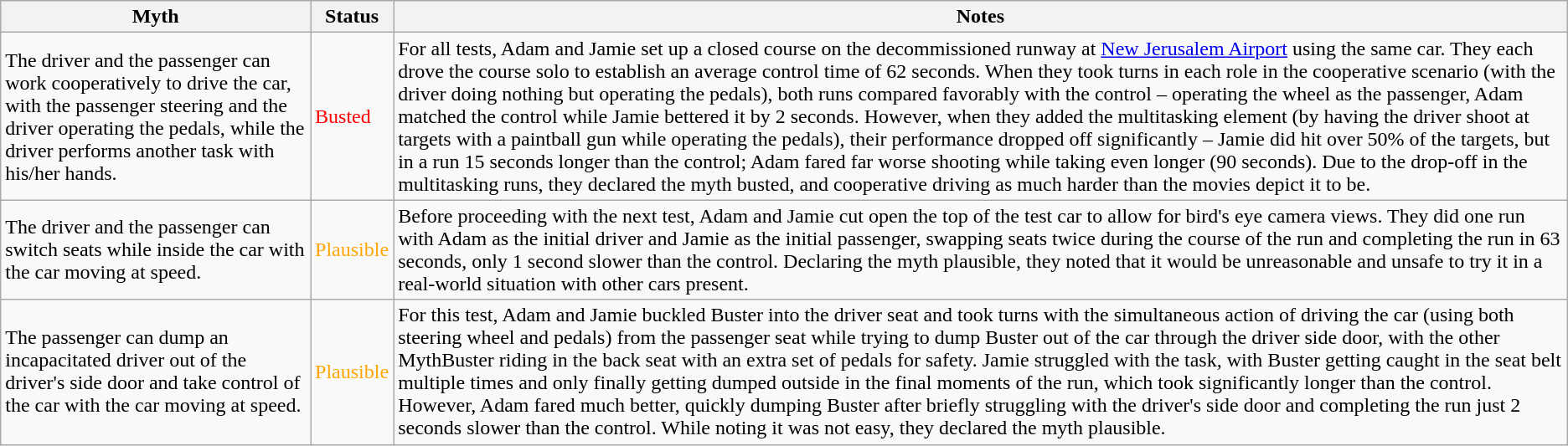<table class="wikitable plainrowheaders">
<tr>
<th scope"col">Myth</th>
<th scope"col">Status</th>
<th scope"col">Notes</th>
</tr>
<tr>
<td scope"row">The driver and the passenger can work cooperatively to drive the car, with the passenger steering and the driver operating the pedals, while the driver performs another task with his/her hands.</td>
<td style="color:red">Busted</td>
<td>For all tests, Adam and Jamie set up a closed course on the decommissioned runway at <a href='#'>New Jerusalem Airport</a> using the same car. They each drove the course solo to establish an average control time of 62 seconds. When they took turns in each role in the cooperative scenario (with the driver doing nothing but operating the pedals), both runs compared favorably with the control – operating the wheel as the passenger, Adam matched the control while Jamie bettered it by 2 seconds. However, when they added the multitasking element (by having the driver shoot at targets with a paintball gun while operating the pedals), their performance dropped off significantly – Jamie did hit over 50% of the targets, but in a run 15 seconds longer than the control; Adam fared far worse shooting while taking even longer (90 seconds). Due to the drop-off in the multitasking runs, they declared the myth busted, and cooperative driving as much harder than the movies depict it to be.</td>
</tr>
<tr>
<td scope"row">The driver and the passenger can switch seats while inside the car with the car moving at speed.</td>
<td style="color:orange">Plausible</td>
<td>Before proceeding with the next test, Adam and Jamie cut open the top of the test car to allow for bird's eye camera views. They did one run with Adam as the initial driver and Jamie as the initial passenger, swapping seats twice during the course of the run and completing the run in 63 seconds, only 1 second slower than the control. Declaring the myth plausible, they noted that it would be unreasonable and unsafe to try it in a real-world situation with other cars present.</td>
</tr>
<tr>
<td scope"row">The passenger can dump an incapacitated driver out of the driver's side door and take control of the car with the car moving at speed.</td>
<td style="color:orange">Plausible</td>
<td>For this test, Adam and Jamie buckled Buster into the driver seat and took turns with the simultaneous action of driving the car (using both steering wheel and pedals) from the passenger seat while trying to dump Buster out of the car through the driver side door, with the other MythBuster riding in the back seat with an extra set of pedals for safety. Jamie struggled with the task, with Buster getting caught in the seat belt multiple times and only finally getting dumped outside in the final moments of the run, which took significantly longer than the control. However, Adam fared much better, quickly dumping Buster after briefly struggling with the driver's side door and completing the run just 2 seconds slower than the control. While noting it was not easy, they declared the myth plausible.</td>
</tr>
</table>
